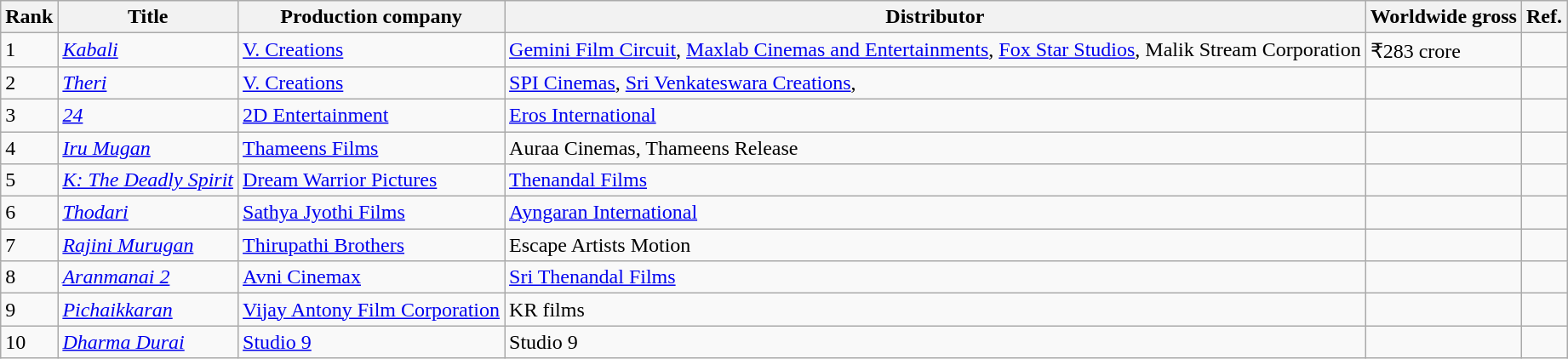<table class="wikitable">
<tr>
<th>Rank</th>
<th>Title</th>
<th>Production company</th>
<th>Distributor</th>
<th>Worldwide gross</th>
<th>Ref.</th>
</tr>
<tr>
<td>1</td>
<td><em><a href='#'>Kabali</a></em></td>
<td><a href='#'>V. Creations</a></td>
<td><a href='#'>Gemini Film Circuit</a>, <a href='#'>Maxlab Cinemas and Entertainments</a>, <a href='#'>Fox Star Studios</a>, Malik Stream Corporation</td>
<td>₹283 crore</td>
<td></td>
</tr>
<tr>
<td>2</td>
<td><em><a href='#'>Theri</a></em></td>
<td><a href='#'>V. Creations</a></td>
<td><a href='#'>SPI Cinemas</a>, <a href='#'>Sri Venkateswara Creations</a>,</td>
<td></td>
<td></td>
</tr>
<tr>
<td>3</td>
<td><em><a href='#'>24</a></em></td>
<td><a href='#'>2D Entertainment</a></td>
<td><a href='#'>Eros International</a></td>
<td></td>
<td></td>
</tr>
<tr>
<td>4</td>
<td><em><a href='#'>Iru Mugan</a></em></td>
<td><a href='#'>Thameens Films</a></td>
<td>Auraa Cinemas, Thameens Release</td>
<td></td>
<td></td>
</tr>
<tr>
<td>5</td>
<td><em><a href='#'>K: The Deadly Spirit</a></em></td>
<td><a href='#'>Dream Warrior Pictures</a></td>
<td><a href='#'>Thenandal Films</a></td>
<td></td>
<td></td>
</tr>
<tr>
<td>6</td>
<td><em><a href='#'>Thodari</a></em></td>
<td><a href='#'>Sathya Jyothi Films</a></td>
<td><a href='#'>Ayngaran International</a></td>
<td></td>
<td></td>
</tr>
<tr>
<td>7</td>
<td><em><a href='#'>Rajini Murugan</a></em></td>
<td><a href='#'>Thirupathi Brothers</a></td>
<td>Escape Artists Motion</td>
<td></td>
<td></td>
</tr>
<tr>
<td>8</td>
<td><em><a href='#'>Aranmanai 2</a></em></td>
<td><a href='#'>Avni Cinemax</a></td>
<td><a href='#'>Sri Thenandal Films</a></td>
<td></td>
<td></td>
</tr>
<tr>
<td>9</td>
<td><em><a href='#'>Pichaikkaran</a></em></td>
<td><a href='#'>Vijay Antony Film Corporation</a></td>
<td>KR films</td>
<td></td>
<td></td>
</tr>
<tr>
<td>10</td>
<td><em><a href='#'>Dharma Durai</a></em></td>
<td><a href='#'>Studio 9</a></td>
<td>Studio 9</td>
<td></td>
<td></td>
</tr>
</table>
